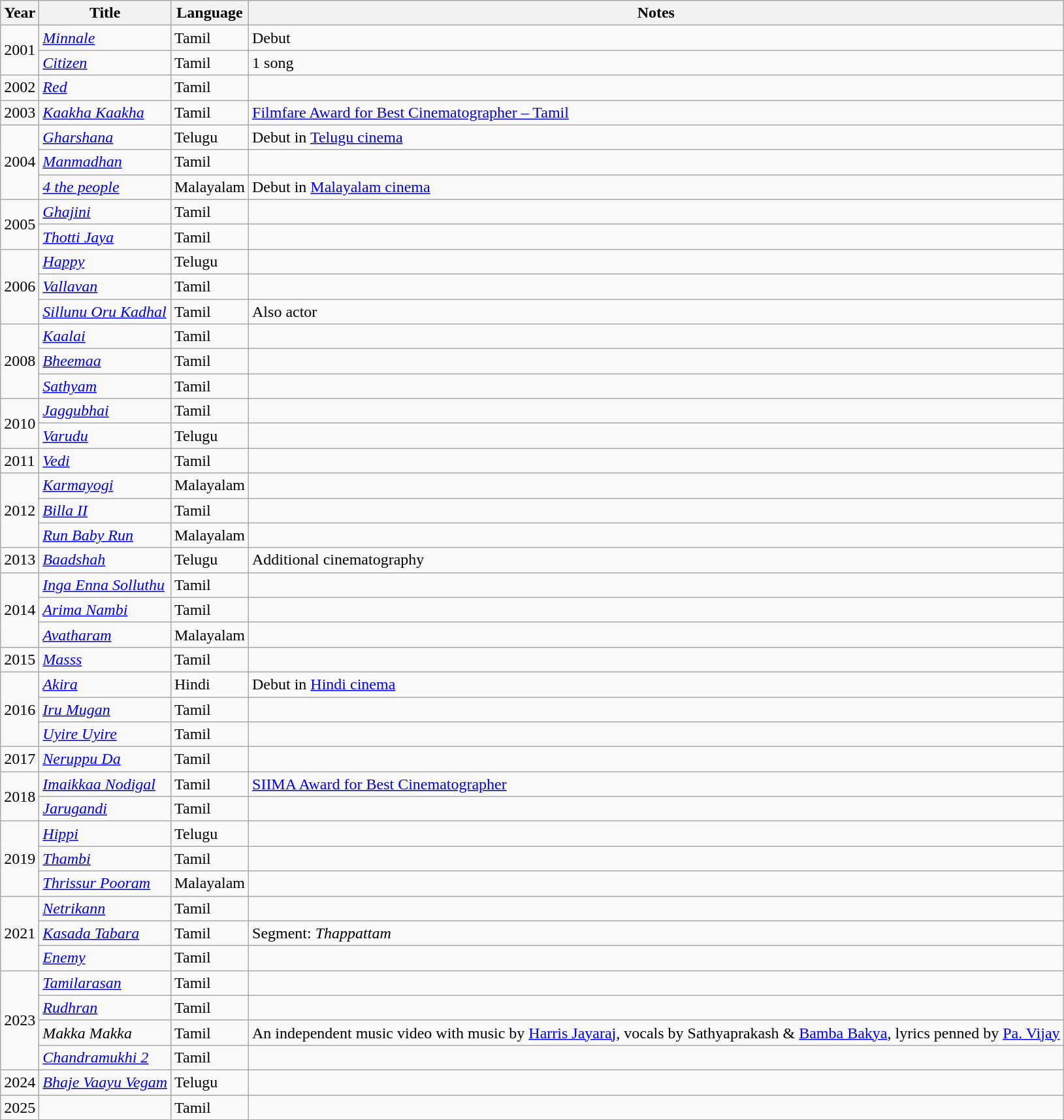<table class="wikitable" border="1">
<tr>
<th>Year</th>
<th>Title</th>
<th>Language</th>
<th>Notes</th>
</tr>
<tr>
<td rowspan="2">2001</td>
<td><em><a href='#'>Minnale</a></em></td>
<td>Tamil</td>
<td>Debut</td>
</tr>
<tr>
<td><em><a href='#'>Citizen</a></em></td>
<td>Tamil</td>
<td>1 song</td>
</tr>
<tr>
<td>2002</td>
<td><em><a href='#'>Red</a></em></td>
<td>Tamil</td>
<td></td>
</tr>
<tr>
<td>2003</td>
<td><em><a href='#'>Kaakha Kaakha</a></em></td>
<td>Tamil</td>
<td><a href='#'>Filmfare Award for Best Cinematographer – Tamil</a></td>
</tr>
<tr>
<td rowspan="3">2004</td>
<td><em><a href='#'>Gharshana</a></em></td>
<td>Telugu</td>
<td>Debut in <a href='#'>Telugu cinema</a></td>
</tr>
<tr>
<td><em><a href='#'>Manmadhan</a></em></td>
<td>Tamil</td>
<td></td>
</tr>
<tr>
<td><em><a href='#'>4 the people</a></em></td>
<td>Malayalam</td>
<td>Debut in <a href='#'>Malayalam cinema</a></td>
</tr>
<tr>
<td rowspan="2">2005</td>
<td><em><a href='#'>Ghajini</a></em></td>
<td>Tamil</td>
<td></td>
</tr>
<tr>
<td><em><a href='#'>Thotti Jaya</a></em></td>
<td>Tamil</td>
<td></td>
</tr>
<tr>
<td rowspan="3">2006</td>
<td><em><a href='#'>Happy</a></em></td>
<td>Telugu</td>
<td></td>
</tr>
<tr>
<td><em><a href='#'>Vallavan</a></em></td>
<td>Tamil</td>
<td></td>
</tr>
<tr>
<td><em><a href='#'>Sillunu Oru Kadhal</a></em></td>
<td>Tamil</td>
<td>Also actor</td>
</tr>
<tr>
<td rowspan="3">2008</td>
<td><em><a href='#'>Kaalai</a></em></td>
<td>Tamil</td>
<td></td>
</tr>
<tr>
<td><em><a href='#'>Bheemaa</a></em></td>
<td>Tamil</td>
<td></td>
</tr>
<tr>
<td><em><a href='#'>Sathyam</a></em></td>
<td>Tamil</td>
<td></td>
</tr>
<tr>
<td rowspan="2">2010</td>
<td><em><a href='#'>Jaggubhai</a></em></td>
<td>Tamil</td>
<td></td>
</tr>
<tr>
<td><em><a href='#'>Varudu</a></em></td>
<td>Telugu</td>
<td></td>
</tr>
<tr>
<td>2011</td>
<td><em><a href='#'>Vedi</a></em></td>
<td>Tamil</td>
<td></td>
</tr>
<tr>
<td rowspan="3">2012</td>
<td><em><a href='#'>Karmayogi</a></em></td>
<td>Malayalam</td>
<td></td>
</tr>
<tr>
<td><em><a href='#'>Billa II</a></em></td>
<td>Tamil</td>
<td></td>
</tr>
<tr>
<td><em><a href='#'>Run Baby Run</a></em></td>
<td>Malayalam</td>
<td></td>
</tr>
<tr>
<td>2013</td>
<td><em><a href='#'>Baadshah</a></em></td>
<td>Telugu</td>
<td>Additional cinematography</td>
</tr>
<tr>
<td rowspan="3">2014</td>
<td><em><a href='#'>Inga Enna Solluthu</a></em></td>
<td>Tamil</td>
<td></td>
</tr>
<tr>
<td><em><a href='#'>Arima Nambi</a></em></td>
<td>Tamil</td>
<td></td>
</tr>
<tr>
<td><em><a href='#'>Avatharam</a></em></td>
<td>Malayalam</td>
<td></td>
</tr>
<tr>
<td>2015</td>
<td><em><a href='#'>Masss</a></em></td>
<td>Tamil</td>
<td></td>
</tr>
<tr>
<td rowspan="3">2016</td>
<td><em><a href='#'>Akira</a></em></td>
<td>Hindi</td>
<td>Debut in <a href='#'>Hindi cinema</a></td>
</tr>
<tr>
<td><em><a href='#'>Iru Mugan</a></em></td>
<td>Tamil</td>
<td></td>
</tr>
<tr>
<td><em><a href='#'>Uyire Uyire</a></em></td>
<td>Tamil</td>
<td></td>
</tr>
<tr>
<td>2017</td>
<td><em><a href='#'>Neruppu Da</a></em></td>
<td>Tamil</td>
<td></td>
</tr>
<tr>
<td rowspan="2">2018</td>
<td><em><a href='#'>Imaikkaa Nodigal</a></em></td>
<td>Tamil</td>
<td><a href='#'>SIIMA Award for Best Cinematographer</a></td>
</tr>
<tr>
<td><em><a href='#'>Jarugandi</a></em></td>
<td>Tamil</td>
<td></td>
</tr>
<tr>
<td rowspan="3">2019</td>
<td><em><a href='#'>Hippi</a></em></td>
<td>Telugu</td>
<td></td>
</tr>
<tr>
<td><em><a href='#'>Thambi</a></em></td>
<td>Tamil</td>
<td></td>
</tr>
<tr>
<td><em><a href='#'>Thrissur Pooram</a></em></td>
<td>Malayalam</td>
<td></td>
</tr>
<tr>
<td rowspan="3">2021</td>
<td><em><a href='#'>Netrikann</a></em></td>
<td>Tamil</td>
<td></td>
</tr>
<tr>
<td><em><a href='#'>Kasada Tabara</a></em></td>
<td>Tamil</td>
<td>Segment: <em>Thappattam</em></td>
</tr>
<tr>
<td><em><a href='#'>Enemy</a></em></td>
<td>Tamil</td>
<td></td>
</tr>
<tr>
<td rowspan="4">2023</td>
<td><em><a href='#'>Tamilarasan</a></em></td>
<td>Tamil</td>
<td></td>
</tr>
<tr>
<td><em><a href='#'>Rudhran</a></em></td>
<td>Tamil</td>
<td></td>
</tr>
<tr>
<td><em>Makka Makka</em></td>
<td>Tamil</td>
<td>An independent music video with music by <a href='#'>Harris Jayaraj</a>, vocals by Sathyaprakash & <a href='#'>Bamba Bakya</a>, lyrics penned by <a href='#'>Pa. Vijay</a></td>
</tr>
<tr>
<td><em><a href='#'>Chandramukhi 2</a></em></td>
<td>Tamil</td>
<td></td>
</tr>
<tr>
<td>2024</td>
<td><em><a href='#'>Bhaje Vaayu Vegam</a></em></td>
<td>Telugu</td>
<td></td>
</tr>
<tr>
<td>2025</td>
<td></td>
<td>Tamil</td>
<td></td>
</tr>
</table>
